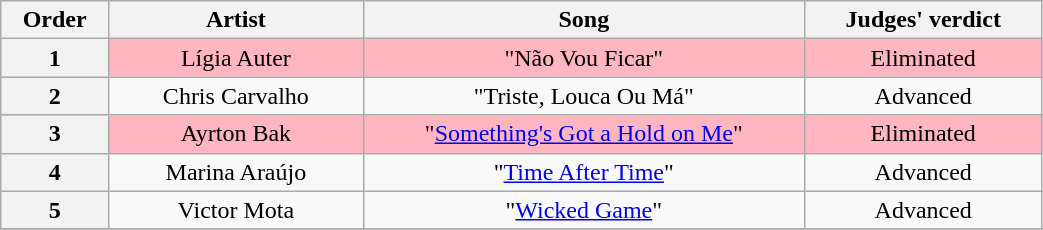<table class="wikitable" style="text-align:center; width:55%;">
<tr>
<th scope="col" width="05%">Order</th>
<th scope="col" width="15%">Artist</th>
<th scope="col" width="26%">Song</th>
<th scope="col" width="14%">Judges' verdict</th>
</tr>
<tr bgcolor=FFB6C1>
<th>1</th>
<td>Lígia Auter</td>
<td>"Não Vou Ficar"</td>
<td>Eliminated</td>
</tr>
<tr>
<th>2</th>
<td>Chris Carvalho</td>
<td>"Triste, Louca Ou Má"</td>
<td>Advanced</td>
</tr>
<tr bgcolor=FFB6C1>
<th>3</th>
<td>Ayrton Bak</td>
<td>"<a href='#'>Something's Got a Hold on Me</a>"</td>
<td>Eliminated</td>
</tr>
<tr>
<th>4</th>
<td>Marina Araújo</td>
<td>"<a href='#'>Time After Time</a>"</td>
<td>Advanced</td>
</tr>
<tr>
<th>5</th>
<td>Victor Mota</td>
<td>"<a href='#'>Wicked Game</a>"</td>
<td>Advanced</td>
</tr>
<tr>
</tr>
</table>
